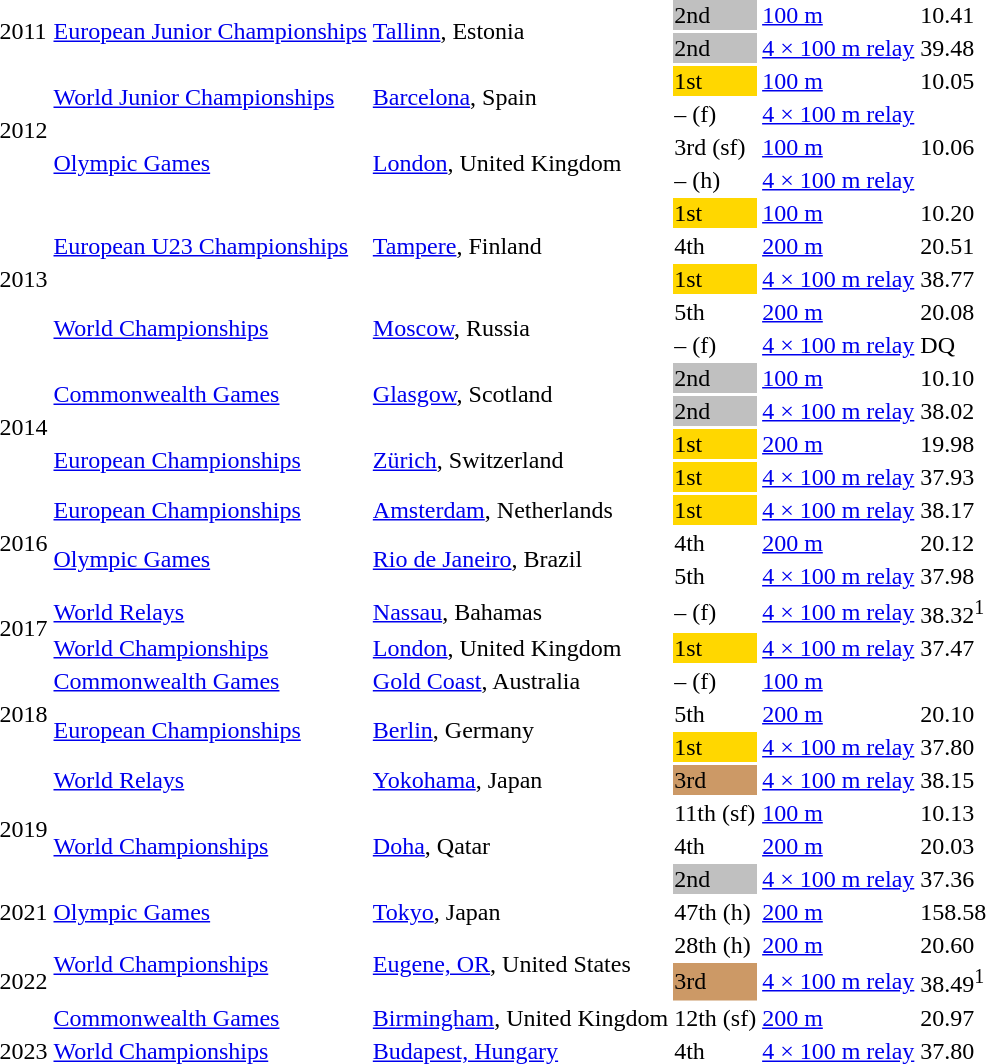<table>
<tr>
<td rowspan=2>2011</td>
<td rowspan=2><a href='#'>European Junior Championships</a></td>
<td rowspan=2><a href='#'>Tallinn</a>, Estonia</td>
<td bgcolor=silver>2nd</td>
<td><a href='#'>100 m</a></td>
<td>10.41</td>
</tr>
<tr>
<td bgcolor=silver>2nd</td>
<td><a href='#'>4 × 100 m relay</a></td>
<td>39.48</td>
</tr>
<tr>
<td rowspan=4>2012</td>
<td rowspan=2><a href='#'>World Junior Championships</a></td>
<td rowspan=2><a href='#'>Barcelona</a>, Spain</td>
<td bgcolor=gold>1st</td>
<td><a href='#'>100 m</a></td>
<td>10.05 </td>
</tr>
<tr>
<td>– (f)</td>
<td><a href='#'>4 × 100 m relay</a></td>
<td></td>
</tr>
<tr>
<td rowspan=2><a href='#'>Olympic Games</a></td>
<td rowspan=2><a href='#'>London</a>, United Kingdom</td>
<td>3rd (sf)</td>
<td><a href='#'>100 m</a></td>
<td>10.06</td>
</tr>
<tr>
<td>– (h)</td>
<td><a href='#'>4 × 100 m relay</a></td>
<td></td>
</tr>
<tr>
<td rowspan=5>2013</td>
<td rowspan=3><a href='#'>European U23 Championships</a></td>
<td rowspan=3><a href='#'>Tampere</a>, Finland</td>
<td bgcolor=gold>1st</td>
<td><a href='#'>100 m</a></td>
<td>10.20</td>
</tr>
<tr>
<td>4th</td>
<td><a href='#'>200 m</a></td>
<td>20.51</td>
</tr>
<tr>
<td bgcolor=gold>1st</td>
<td><a href='#'>4 × 100 m relay</a></td>
<td>38.77</td>
</tr>
<tr>
<td rowspan=2><a href='#'>World Championships</a></td>
<td rowspan=2><a href='#'>Moscow</a>, Russia</td>
<td>5th</td>
<td><a href='#'>200 m</a></td>
<td>20.08</td>
</tr>
<tr>
<td>– (f)</td>
<td><a href='#'>4 × 100 m relay</a></td>
<td>DQ</td>
</tr>
<tr>
<td rowspan=4>2014</td>
<td rowspan=2><a href='#'>Commonwealth Games</a></td>
<td rowspan=2><a href='#'>Glasgow</a>, Scotland</td>
<td bgcolor=silver>2nd</td>
<td><a href='#'>100 m</a></td>
<td>10.10</td>
</tr>
<tr>
<td bgcolor=silver>2nd</td>
<td><a href='#'>4 × 100 m relay</a></td>
<td>38.02</td>
</tr>
<tr>
<td rowspan=2><a href='#'>European Championships</a></td>
<td rowspan=2><a href='#'>Zürich</a>, Switzerland</td>
<td bgcolor=gold>1st</td>
<td><a href='#'>200 m</a></td>
<td>19.98</td>
</tr>
<tr>
<td bgcolor=gold>1st</td>
<td><a href='#'>4 × 100 m relay</a></td>
<td>37.93</td>
</tr>
<tr>
<td rowspan=3>2016</td>
<td><a href='#'>European Championships</a></td>
<td><a href='#'>Amsterdam</a>, Netherlands</td>
<td bgcolor=gold>1st</td>
<td><a href='#'>4 × 100 m relay</a></td>
<td>38.17</td>
</tr>
<tr>
<td rowspan=2><a href='#'>Olympic Games</a></td>
<td rowspan=2><a href='#'>Rio de Janeiro</a>, Brazil</td>
<td>4th</td>
<td><a href='#'>200 m</a></td>
<td>20.12</td>
</tr>
<tr>
<td>5th</td>
<td><a href='#'>4 × 100 m relay</a></td>
<td>37.98</td>
</tr>
<tr>
<td rowspan=2>2017</td>
<td><a href='#'>World Relays</a></td>
<td><a href='#'>Nassau</a>, Bahamas</td>
<td>– (f)</td>
<td><a href='#'>4 × 100 m relay</a></td>
<td>38.32<sup>1</sup></td>
</tr>
<tr>
<td><a href='#'>World Championships</a></td>
<td><a href='#'>London</a>, United Kingdom</td>
<td bgcolor=gold>1st</td>
<td><a href='#'>4 × 100 m relay</a></td>
<td>37.47</td>
</tr>
<tr>
<td rowspan=3>2018</td>
<td><a href='#'>Commonwealth Games</a></td>
<td><a href='#'>Gold Coast</a>, Australia</td>
<td>– (f)</td>
<td><a href='#'>100 m</a></td>
<td></td>
</tr>
<tr>
<td rowspan=2><a href='#'>European Championships</a></td>
<td rowspan=2><a href='#'>Berlin</a>, Germany</td>
<td>5th</td>
<td><a href='#'>200 m</a></td>
<td>20.10</td>
</tr>
<tr>
<td bgcolor=gold>1st</td>
<td><a href='#'>4 × 100 m relay</a></td>
<td>37.80</td>
</tr>
<tr>
<td rowspan=4>2019</td>
<td><a href='#'>World Relays</a></td>
<td><a href='#'>Yokohama</a>, Japan</td>
<td bgcolor=cc9966>3rd</td>
<td><a href='#'>4 × 100 m relay</a></td>
<td>38.15</td>
</tr>
<tr>
<td rowspan=3><a href='#'>World Championships</a></td>
<td rowspan=3><a href='#'>Doha</a>, Qatar</td>
<td>11th (sf)</td>
<td><a href='#'>100 m</a></td>
<td>10.13</td>
</tr>
<tr>
<td>4th</td>
<td><a href='#'>200 m</a></td>
<td>20.03</td>
</tr>
<tr>
<td bgcolor=silver>2nd</td>
<td><a href='#'>4 × 100 m relay</a></td>
<td>37.36 <strong></strong></td>
</tr>
<tr>
<td>2021</td>
<td><a href='#'>Olympic Games</a></td>
<td><a href='#'>Tokyo</a>, Japan</td>
<td>47th (h)</td>
<td><a href='#'>200 m</a></td>
<td>158.58</td>
</tr>
<tr>
<td rowspan=3>2022</td>
<td rowspan=2><a href='#'>World Championships</a></td>
<td rowspan=2><a href='#'>Eugene, OR</a>, United States</td>
<td>28th (h)</td>
<td><a href='#'>200 m</a></td>
<td>20.60</td>
</tr>
<tr>
<td bgcolor=cc9966>3rd</td>
<td><a href='#'>4 × 100 m relay</a></td>
<td>38.49<sup>1</sup></td>
</tr>
<tr>
<td><a href='#'>Commonwealth Games</a></td>
<td><a href='#'>Birmingham</a>, United Kingdom</td>
<td>12th (sf)</td>
<td><a href='#'>200 m</a></td>
<td>20.97</td>
</tr>
<tr>
<td>2023</td>
<td><a href='#'>World Championships</a></td>
<td><a href='#'>Budapest, Hungary</a></td>
<td>4th</td>
<td><a href='#'>4 × 100 m relay</a></td>
<td>37.80</td>
</tr>
</table>
